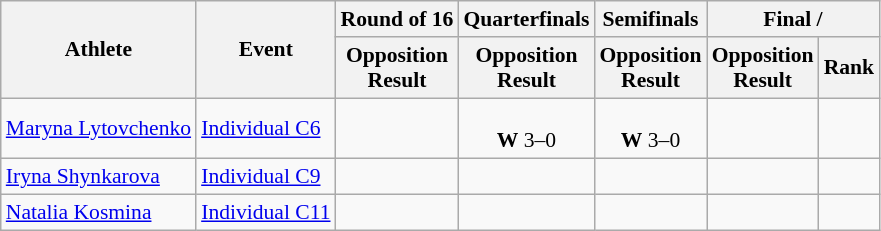<table class=wikitable style="font-size:90%">
<tr align=center>
<th rowspan="2">Athlete</th>
<th rowspan="2">Event</th>
<th>Round of 16</th>
<th>Quarterfinals</th>
<th>Semifinals</th>
<th colspan="2">Final / </th>
</tr>
<tr>
<th>Opposition<br>Result</th>
<th>Opposition<br>Result</th>
<th>Opposition<br>Result</th>
<th>Opposition<br>Result</th>
<th>Rank</th>
</tr>
<tr align=center>
<td align=left><a href='#'>Maryna Lytovchenko</a></td>
<td align=left><a href='#'>Individual C6</a></td>
<td></td>
<td><br><strong>W</strong> 3–0</td>
<td><br><strong>W</strong> 3–0</td>
<td></td>
<td></td>
</tr>
<tr>
<td><a href='#'>Iryna Shynkarova</a></td>
<td><a href='#'>Individual C9</a></td>
<td></td>
<td></td>
<td></td>
<td></td>
<td></td>
</tr>
<tr align="center">
<td align="left"><a href='#'>Natalia Kosmina</a></td>
<td align="left"><a href='#'>Individual C11</a></td>
<td></td>
<td></td>
<td></td>
<td></td>
<td></td>
</tr>
</table>
